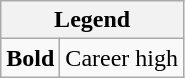<table class="wikitable">
<tr>
<th colspan="2">Legend</th>
</tr>
<tr>
<td><strong>Bold</strong></td>
<td>Career high</td>
</tr>
</table>
